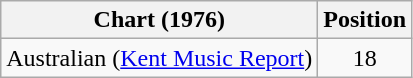<table class="wikitable sortable plainrowheaders">
<tr>
<th scope="col">Chart (1976)</th>
<th scope="col">Position</th>
</tr>
<tr>
<td scope="row">Australian (<a href='#'>Kent Music Report</a>)</td>
<td style="text-align:center;">18</td>
</tr>
</table>
